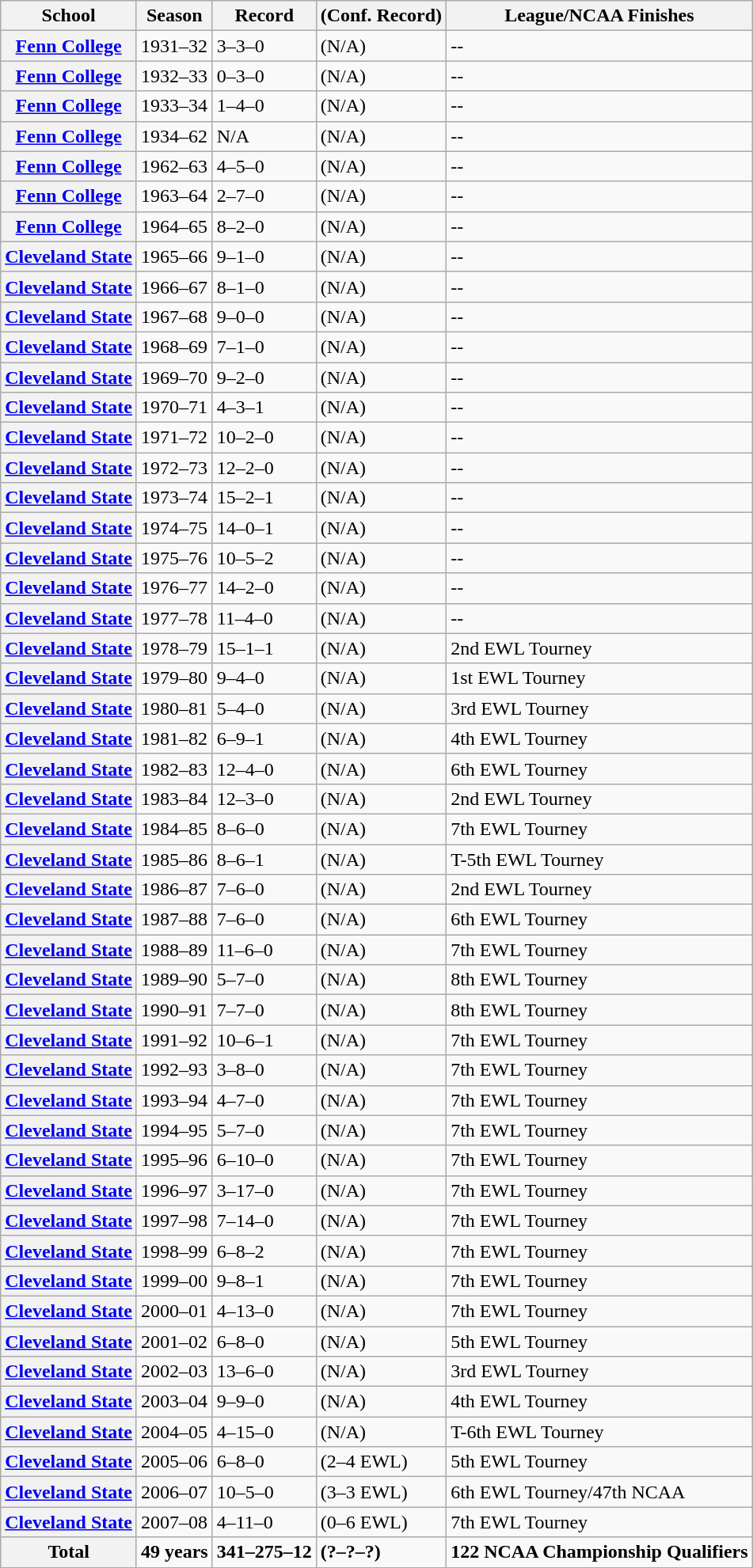<table class="wikitable">
<tr>
<th>School</th>
<th>Season</th>
<th>Record</th>
<th>(Conf. Record)</th>
<th>League/NCAA Finishes</th>
</tr>
<tr>
<th><a href='#'>Fenn College</a></th>
<td>1931–32</td>
<td>3–3–0</td>
<td>(N/A)</td>
<td>--</td>
</tr>
<tr>
<th><a href='#'>Fenn College</a></th>
<td>1932–33</td>
<td>0–3–0</td>
<td>(N/A)</td>
<td>--</td>
</tr>
<tr>
<th><a href='#'>Fenn College</a></th>
<td>1933–34</td>
<td>1–4–0</td>
<td>(N/A)</td>
<td>--</td>
</tr>
<tr>
<th><a href='#'>Fenn College</a></th>
<td>1934–62</td>
<td>N/A</td>
<td>(N/A)</td>
<td>--</td>
</tr>
<tr>
<th><a href='#'>Fenn College</a></th>
<td>1962–63</td>
<td>4–5–0</td>
<td>(N/A)</td>
<td>--</td>
</tr>
<tr>
<th><a href='#'>Fenn College</a></th>
<td>1963–64</td>
<td>2–7–0</td>
<td>(N/A)</td>
<td>--</td>
</tr>
<tr>
<th><a href='#'>Fenn College</a></th>
<td>1964–65</td>
<td>8–2–0</td>
<td>(N/A)</td>
<td>--</td>
</tr>
<tr>
<th><a href='#'>Cleveland State</a></th>
<td>1965–66</td>
<td>9–1–0</td>
<td>(N/A)</td>
<td>--</td>
</tr>
<tr>
<th><a href='#'>Cleveland State</a></th>
<td>1966–67</td>
<td>8–1–0</td>
<td>(N/A)</td>
<td>--</td>
</tr>
<tr>
<th><a href='#'>Cleveland State</a></th>
<td>1967–68</td>
<td>9–0–0</td>
<td>(N/A)</td>
<td>--</td>
</tr>
<tr>
<th><a href='#'>Cleveland State</a></th>
<td>1968–69</td>
<td>7–1–0</td>
<td>(N/A)</td>
<td>--</td>
</tr>
<tr>
<th><a href='#'>Cleveland State</a></th>
<td>1969–70</td>
<td>9–2–0</td>
<td>(N/A)</td>
<td>--</td>
</tr>
<tr>
<th><a href='#'>Cleveland State</a></th>
<td>1970–71</td>
<td>4–3–1</td>
<td>(N/A)</td>
<td>--</td>
</tr>
<tr>
<th><a href='#'>Cleveland State</a></th>
<td>1971–72</td>
<td>10–2–0</td>
<td>(N/A)</td>
<td>--</td>
</tr>
<tr>
<th><a href='#'>Cleveland State</a></th>
<td>1972–73</td>
<td>12–2–0</td>
<td>(N/A)</td>
<td>--</td>
</tr>
<tr>
<th><a href='#'>Cleveland State</a></th>
<td>1973–74</td>
<td>15–2–1</td>
<td>(N/A)</td>
<td>--</td>
</tr>
<tr>
<th><a href='#'>Cleveland State</a></th>
<td>1974–75</td>
<td>14–0–1</td>
<td>(N/A)</td>
<td>--</td>
</tr>
<tr>
<th><a href='#'>Cleveland State</a></th>
<td>1975–76</td>
<td>10–5–2</td>
<td>(N/A)</td>
<td>--</td>
</tr>
<tr>
<th><a href='#'>Cleveland State</a></th>
<td>1976–77</td>
<td>14–2–0</td>
<td>(N/A)</td>
<td>--</td>
</tr>
<tr>
<th><a href='#'>Cleveland State</a></th>
<td>1977–78</td>
<td>11–4–0</td>
<td>(N/A)</td>
<td>--</td>
</tr>
<tr>
<th><a href='#'>Cleveland State</a></th>
<td>1978–79</td>
<td>15–1–1</td>
<td>(N/A)</td>
<td>2nd EWL Tourney</td>
</tr>
<tr>
<th><a href='#'>Cleveland State</a></th>
<td>1979–80</td>
<td>9–4–0</td>
<td>(N/A)</td>
<td>1st EWL Tourney</td>
</tr>
<tr>
<th><a href='#'>Cleveland State</a></th>
<td>1980–81</td>
<td>5–4–0</td>
<td>(N/A)</td>
<td>3rd EWL Tourney</td>
</tr>
<tr>
<th><a href='#'>Cleveland State</a></th>
<td>1981–82</td>
<td>6–9–1</td>
<td>(N/A)</td>
<td>4th EWL Tourney</td>
</tr>
<tr>
<th><a href='#'>Cleveland State</a></th>
<td>1982–83</td>
<td>12–4–0</td>
<td>(N/A)</td>
<td>6th EWL Tourney</td>
</tr>
<tr>
<th><a href='#'>Cleveland State</a></th>
<td>1983–84</td>
<td>12–3–0</td>
<td>(N/A)</td>
<td>2nd EWL Tourney</td>
</tr>
<tr>
<th><a href='#'>Cleveland State</a></th>
<td>1984–85</td>
<td>8–6–0</td>
<td>(N/A)</td>
<td>7th EWL Tourney</td>
</tr>
<tr>
<th><a href='#'>Cleveland State</a></th>
<td>1985–86</td>
<td>8–6–1</td>
<td>(N/A)</td>
<td>T-5th EWL Tourney</td>
</tr>
<tr>
<th><a href='#'>Cleveland State</a></th>
<td>1986–87</td>
<td>7–6–0</td>
<td>(N/A)</td>
<td>2nd EWL Tourney</td>
</tr>
<tr>
<th><a href='#'>Cleveland State</a></th>
<td>1987–88</td>
<td>7–6–0</td>
<td>(N/A)</td>
<td>6th EWL Tourney</td>
</tr>
<tr>
<th><a href='#'>Cleveland State</a></th>
<td>1988–89</td>
<td>11–6–0</td>
<td>(N/A)</td>
<td>7th EWL Tourney</td>
</tr>
<tr>
<th><a href='#'>Cleveland State</a></th>
<td>1989–90</td>
<td>5–7–0</td>
<td>(N/A)</td>
<td>8th EWL Tourney</td>
</tr>
<tr>
<th><a href='#'>Cleveland State</a></th>
<td>1990–91</td>
<td>7–7–0</td>
<td>(N/A)</td>
<td>8th EWL Tourney</td>
</tr>
<tr>
<th><a href='#'>Cleveland State</a></th>
<td>1991–92</td>
<td>10–6–1</td>
<td>(N/A)</td>
<td>7th EWL Tourney</td>
</tr>
<tr>
<th><a href='#'>Cleveland State</a></th>
<td>1992–93</td>
<td>3–8–0</td>
<td>(N/A)</td>
<td>7th EWL Tourney</td>
</tr>
<tr>
<th><a href='#'>Cleveland State</a></th>
<td>1993–94</td>
<td>4–7–0</td>
<td>(N/A)</td>
<td>7th EWL Tourney</td>
</tr>
<tr>
<th><a href='#'>Cleveland State</a></th>
<td>1994–95</td>
<td>5–7–0</td>
<td>(N/A)</td>
<td>7th EWL Tourney</td>
</tr>
<tr>
<th><a href='#'>Cleveland State</a></th>
<td>1995–96</td>
<td>6–10–0</td>
<td>(N/A)</td>
<td>7th EWL Tourney</td>
</tr>
<tr>
<th><a href='#'>Cleveland State</a></th>
<td>1996–97</td>
<td>3–17–0</td>
<td>(N/A)</td>
<td>7th EWL Tourney</td>
</tr>
<tr>
<th><a href='#'>Cleveland State</a></th>
<td>1997–98</td>
<td>7–14–0</td>
<td>(N/A)</td>
<td>7th EWL Tourney</td>
</tr>
<tr>
<th><a href='#'>Cleveland State</a></th>
<td>1998–99</td>
<td>6–8–2</td>
<td>(N/A)</td>
<td>7th EWL Tourney</td>
</tr>
<tr>
<th><a href='#'>Cleveland State</a></th>
<td>1999–00</td>
<td>9–8–1</td>
<td>(N/A)</td>
<td>7th EWL Tourney</td>
</tr>
<tr>
<th><a href='#'>Cleveland State</a></th>
<td>2000–01</td>
<td>4–13–0</td>
<td>(N/A)</td>
<td>7th EWL Tourney</td>
</tr>
<tr>
<th><a href='#'>Cleveland State</a></th>
<td>2001–02</td>
<td>6–8–0</td>
<td>(N/A)</td>
<td>5th EWL Tourney</td>
</tr>
<tr>
<th><a href='#'>Cleveland State</a></th>
<td>2002–03</td>
<td>13–6–0</td>
<td>(N/A)</td>
<td>3rd EWL Tourney</td>
</tr>
<tr>
<th><a href='#'>Cleveland State</a></th>
<td>2003–04</td>
<td>9–9–0</td>
<td>(N/A)</td>
<td>4th EWL Tourney</td>
</tr>
<tr>
<th><a href='#'>Cleveland State</a></th>
<td>2004–05</td>
<td>4–15–0</td>
<td>(N/A)</td>
<td>T-6th EWL Tourney</td>
</tr>
<tr>
<th><a href='#'>Cleveland State</a></th>
<td>2005–06</td>
<td>6–8–0</td>
<td>(2–4 EWL)</td>
<td>5th EWL Tourney</td>
</tr>
<tr ->
<th><a href='#'>Cleveland State</a></th>
<td>2006–07</td>
<td>10–5–0</td>
<td>(3–3 EWL)</td>
<td>6th EWL Tourney/47th NCAA</td>
</tr>
<tr>
<th><a href='#'>Cleveland State</a></th>
<td>2007–08</td>
<td>4–11–0</td>
<td>(0–6 EWL)</td>
<td>7th EWL Tourney</td>
</tr>
<tr>
<th><strong>Total</strong></th>
<td><strong>49 years</strong></td>
<td><strong>341–275–12</strong></td>
<td><strong>(?–?–?)</strong></td>
<td><strong>122 NCAA Championship Qualifiers</strong></td>
</tr>
</table>
